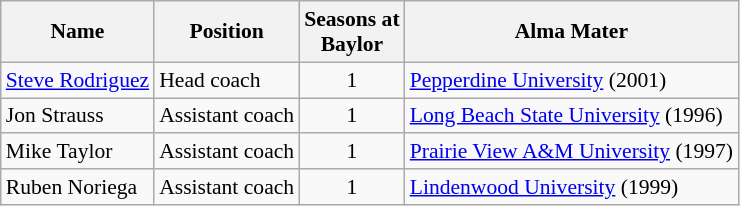<table class="wikitable" border="1" style="font-size:90%;">
<tr>
<th>Name</th>
<th>Position</th>
<th>Seasons at<br>Baylor</th>
<th>Alma Mater</th>
</tr>
<tr>
<td><a href='#'>Steve Rodriguez</a></td>
<td>Head coach</td>
<td align=center>1</td>
<td><a href='#'>Pepperdine University</a> (2001)</td>
</tr>
<tr>
<td>Jon Strauss</td>
<td>Assistant coach</td>
<td align=center>1</td>
<td><a href='#'>Long Beach State University</a> (1996)</td>
</tr>
<tr>
<td>Mike Taylor</td>
<td>Assistant coach</td>
<td align=center>1</td>
<td><a href='#'>Prairie View A&M University</a> (1997)</td>
</tr>
<tr>
<td>Ruben Noriega</td>
<td>Assistant coach</td>
<td align=center>1</td>
<td><a href='#'>Lindenwood University</a> (1999)</td>
</tr>
</table>
